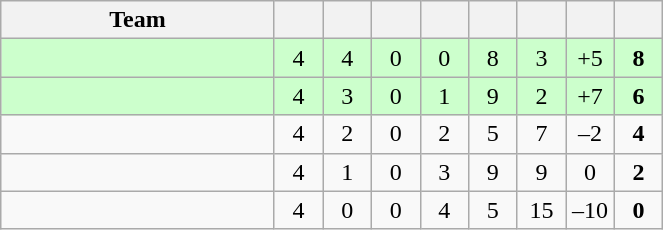<table class="wikitable" style="text-align: center;">
<tr>
<th width=175>Team</th>
<th width=25></th>
<th width=25></th>
<th width=25></th>
<th width=25></th>
<th width=25></th>
<th width=25></th>
<th width=25></th>
<th width=25></th>
</tr>
<tr bgcolor=ccffcc>
<td style="text-align:left;"></td>
<td>4</td>
<td>4</td>
<td>0</td>
<td>0</td>
<td>8</td>
<td>3</td>
<td>+5</td>
<td><strong>8</strong></td>
</tr>
<tr bgcolor=ccffcc>
<td style="text-align:left;"></td>
<td>4</td>
<td>3</td>
<td>0</td>
<td>1</td>
<td>9</td>
<td>2</td>
<td>+7</td>
<td><strong>6</strong></td>
</tr>
<tr>
<td style="text-align:left;"></td>
<td>4</td>
<td>2</td>
<td>0</td>
<td>2</td>
<td>5</td>
<td>7</td>
<td>–2</td>
<td><strong>4</strong></td>
</tr>
<tr>
<td style="text-align:left;"></td>
<td>4</td>
<td>1</td>
<td>0</td>
<td>3</td>
<td>9</td>
<td>9</td>
<td>0</td>
<td><strong>2</strong></td>
</tr>
<tr>
<td style="text-align:left;"></td>
<td>4</td>
<td>0</td>
<td>0</td>
<td>4</td>
<td>5</td>
<td>15</td>
<td>–10</td>
<td><strong>0</strong></td>
</tr>
</table>
